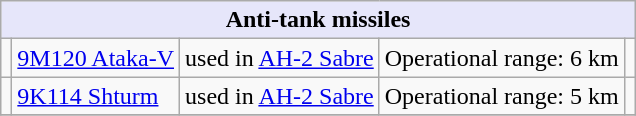<table class="wikitable">
<tr>
<th style="align: center; background: lavender;" colspan="8"><strong>Anti-tank missiles</strong></th>
</tr>
<tr>
<td></td>
<td><a href='#'>9M120 Ataka-V</a></td>
<td>used in <a href='#'>AH-2 Sabre</a></td>
<td>Operational range: 6 km</td>
<td></td>
</tr>
<tr>
<td></td>
<td><a href='#'>9K114 Shturm</a></td>
<td>used in <a href='#'>AH-2 Sabre</a></td>
<td>Operational range: 5 km</td>
<td></td>
</tr>
<tr>
</tr>
</table>
